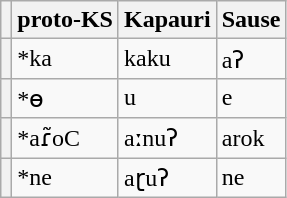<table class=wikitable>
<tr>
<th></th>
<th>proto-KS</th>
<th>Kapauri</th>
<th>Sause</th>
</tr>
<tr>
<th></th>
<td>*ka</td>
<td>kaku</td>
<td>aʔ</td>
</tr>
<tr>
<th></th>
<td>*ɵ</td>
<td>u</td>
<td>e</td>
</tr>
<tr>
<th></th>
<td>*aɾ̃oC</td>
<td>aːnuʔ</td>
<td>arok</td>
</tr>
<tr>
<th></th>
<td>*ne</td>
<td>aɽuʔ</td>
<td>ne</td>
</tr>
</table>
